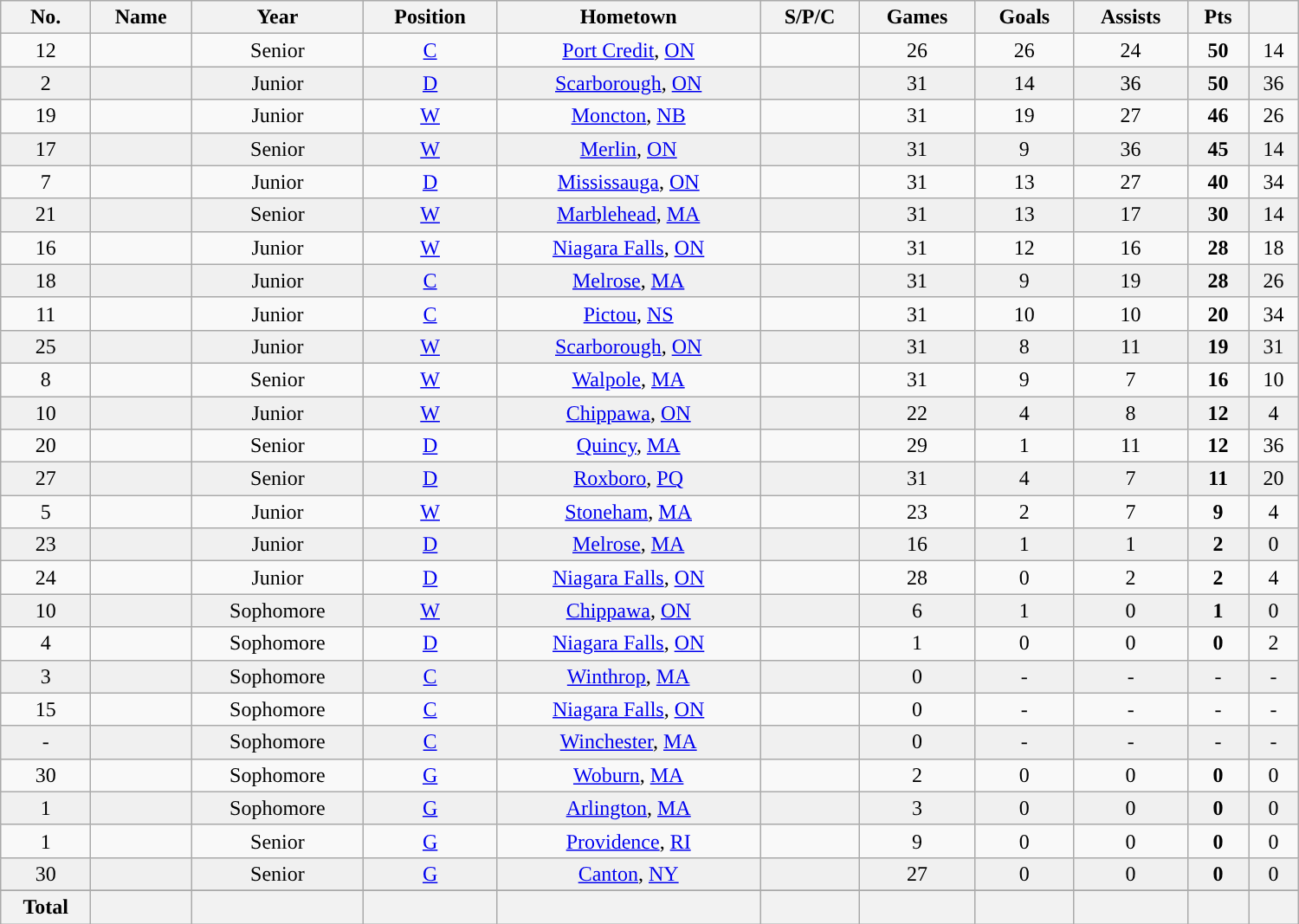<table class="wikitable sortable" width ="1000">
<tr align="center">
<th><strong>No.</strong></th>
<th><strong>Name</strong></th>
<th><strong>Year</strong></th>
<th><strong>Position</strong></th>
<th><strong>Hometown</strong></th>
<th><strong>S/P/C</strong></th>
<th><strong>Games</strong></th>
<th><strong>Goals</strong></th>
<th><strong>Assists</strong></th>
<th><strong>Pts</strong></th>
<th><strong><a href='#'></a></strong></th>
</tr>
<tr align="center" bgcolor="">
<td>12</td>
<td></td>
<td>Senior</td>
<td><a href='#'>C</a></td>
<td><a href='#'>Port Credit</a>, <a href='#'>ON</a></td>
<td></td>
<td>26</td>
<td>26</td>
<td>24</td>
<td><strong>50</strong></td>
<td>14</td>
</tr>
<tr align="center" bgcolor="#f0f0f0">
<td>2</td>
<td></td>
<td>Junior</td>
<td><a href='#'>D</a></td>
<td><a href='#'>Scarborough</a>, <a href='#'>ON</a></td>
<td></td>
<td>31</td>
<td>14</td>
<td>36</td>
<td><strong>50</strong></td>
<td>36</td>
</tr>
<tr align="center">
<td>19</td>
<td></td>
<td>Junior</td>
<td><a href='#'>W</a></td>
<td><a href='#'>Moncton</a>, <a href='#'>NB</a></td>
<td></td>
<td>31</td>
<td>19</td>
<td>27</td>
<td><strong>46</strong></td>
<td>26</td>
</tr>
<tr align="center" bgcolor="#f0f0f0">
<td>17</td>
<td></td>
<td>Senior</td>
<td><a href='#'>W</a></td>
<td><a href='#'>Merlin</a>, <a href='#'>ON</a></td>
<td></td>
<td>31</td>
<td>9</td>
<td>36</td>
<td><strong>45</strong></td>
<td>14</td>
</tr>
<tr align="center">
<td>7</td>
<td></td>
<td>Junior</td>
<td><a href='#'>D</a></td>
<td><a href='#'>Mississauga</a>, <a href='#'>ON</a></td>
<td></td>
<td>31</td>
<td>13</td>
<td>27</td>
<td><strong>40</strong></td>
<td>34</td>
</tr>
<tr align="center" bgcolor="#f0f0f0">
<td>21</td>
<td></td>
<td>Senior</td>
<td><a href='#'>W</a></td>
<td><a href='#'>Marblehead</a>, <a href='#'>MA</a></td>
<td></td>
<td>31</td>
<td>13</td>
<td>17</td>
<td><strong>30</strong></td>
<td>14</td>
</tr>
<tr align="center">
<td>16</td>
<td></td>
<td>Junior</td>
<td><a href='#'>W</a></td>
<td><a href='#'>Niagara Falls</a>, <a href='#'>ON</a></td>
<td></td>
<td>31</td>
<td>12</td>
<td>16</td>
<td><strong>28</strong></td>
<td>18</td>
</tr>
<tr align="center" bgcolor="#f0f0f0">
<td>18</td>
<td></td>
<td>Junior</td>
<td><a href='#'>C</a></td>
<td><a href='#'>Melrose</a>, <a href='#'>MA</a></td>
<td></td>
<td>31</td>
<td>9</td>
<td>19</td>
<td><strong>28</strong></td>
<td>26</td>
</tr>
<tr align="center" 2>
<td>11</td>
<td></td>
<td>Junior</td>
<td><a href='#'>C</a></td>
<td><a href='#'>Pictou</a>, <a href='#'>NS</a></td>
<td></td>
<td>31</td>
<td>10</td>
<td>10</td>
<td><strong>20</strong></td>
<td>34</td>
</tr>
<tr align="center" bgcolor="#f0f0f0">
<td>25</td>
<td></td>
<td>Junior</td>
<td><a href='#'>W</a></td>
<td><a href='#'>Scarborough</a>, <a href='#'>ON</a></td>
<td></td>
<td>31</td>
<td>8</td>
<td>11</td>
<td><strong>19</strong></td>
<td>31</td>
</tr>
<tr align="center">
<td>8</td>
<td></td>
<td>Senior</td>
<td><a href='#'>W</a></td>
<td><a href='#'>Walpole</a>, <a href='#'>MA</a></td>
<td></td>
<td>31</td>
<td>9</td>
<td>7</td>
<td><strong>16</strong></td>
<td>10</td>
</tr>
<tr align="center" bgcolor="#f0f0f0">
<td>10</td>
<td></td>
<td>Junior</td>
<td><a href='#'>W</a></td>
<td><a href='#'>Chippawa</a>, <a href='#'>ON</a></td>
<td></td>
<td>22</td>
<td>4</td>
<td>8</td>
<td><strong>12</strong></td>
<td>4</td>
</tr>
<tr align="center">
<td>20</td>
<td></td>
<td>Senior</td>
<td><a href='#'>D</a></td>
<td><a href='#'>Quincy</a>, <a href='#'>MA</a></td>
<td></td>
<td>29</td>
<td>1</td>
<td>11</td>
<td><strong>12</strong></td>
<td>36</td>
</tr>
<tr align="center" bgcolor="#f0f0f0">
<td>27</td>
<td></td>
<td>Senior</td>
<td><a href='#'>D</a></td>
<td><a href='#'>Roxboro</a>, <a href='#'>PQ</a></td>
<td></td>
<td>31</td>
<td>4</td>
<td>7</td>
<td><strong>11</strong></td>
<td>20</td>
</tr>
<tr align="center">
<td>5</td>
<td></td>
<td>Junior</td>
<td><a href='#'>W</a></td>
<td><a href='#'>Stoneham</a>, <a href='#'>MA</a></td>
<td></td>
<td>23</td>
<td>2</td>
<td>7</td>
<td><strong>9</strong></td>
<td>4</td>
</tr>
<tr align="center" bgcolor="#f0f0f0">
<td>23</td>
<td></td>
<td>Junior</td>
<td><a href='#'>D</a></td>
<td><a href='#'>Melrose</a>, <a href='#'>MA</a></td>
<td></td>
<td>16</td>
<td>1</td>
<td>1</td>
<td><strong>2</strong></td>
<td>0</td>
</tr>
<tr align="center">
<td>24</td>
<td></td>
<td>Junior</td>
<td><a href='#'>D</a></td>
<td><a href='#'>Niagara Falls</a>, <a href='#'>ON</a></td>
<td></td>
<td>28</td>
<td>0</td>
<td>2</td>
<td><strong>2</strong></td>
<td>4</td>
</tr>
<tr align="center" bgcolor="#f0f0f0">
<td>10</td>
<td></td>
<td>Sophomore</td>
<td><a href='#'>W</a></td>
<td><a href='#'>Chippawa</a>, <a href='#'>ON</a></td>
<td></td>
<td>6</td>
<td>1</td>
<td>0</td>
<td><strong>1</strong></td>
<td>0</td>
</tr>
<tr align="center">
<td>4</td>
<td></td>
<td>Sophomore</td>
<td><a href='#'>D</a></td>
<td><a href='#'>Niagara Falls</a>, <a href='#'>ON</a></td>
<td></td>
<td>1</td>
<td>0</td>
<td>0</td>
<td><strong>0</strong></td>
<td>2</td>
</tr>
<tr align="center" bgcolor="#f0f0f0">
<td>3</td>
<td></td>
<td>Sophomore</td>
<td><a href='#'>C</a></td>
<td><a href='#'>Winthrop</a>, <a href='#'>MA</a></td>
<td></td>
<td>0</td>
<td>-</td>
<td>-</td>
<td>-</td>
<td>-</td>
</tr>
<tr align="center">
<td>15</td>
<td></td>
<td>Sophomore</td>
<td><a href='#'>C</a></td>
<td><a href='#'>Niagara Falls</a>, <a href='#'>ON</a></td>
<td></td>
<td>0</td>
<td>-</td>
<td>-</td>
<td>-</td>
<td>-</td>
</tr>
<tr align="center" bgcolor="#f0f0f0">
<td>-</td>
<td></td>
<td>Sophomore</td>
<td><a href='#'>C</a></td>
<td><a href='#'>Winchester</a>, <a href='#'>MA</a></td>
<td></td>
<td>0</td>
<td>-</td>
<td>-</td>
<td>-</td>
<td>-</td>
</tr>
<tr align="center">
<td>30</td>
<td></td>
<td>Sophomore</td>
<td><a href='#'>G</a></td>
<td><a href='#'>Woburn</a>, <a href='#'>MA</a></td>
<td></td>
<td>2</td>
<td>0</td>
<td>0</td>
<td><strong>0</strong></td>
<td>0</td>
</tr>
<tr align="center" bgcolor="#f0f0f0">
<td>1</td>
<td></td>
<td>Sophomore</td>
<td><a href='#'>G</a></td>
<td><a href='#'>Arlington</a>, <a href='#'>MA</a></td>
<td></td>
<td>3</td>
<td>0</td>
<td>0</td>
<td><strong>0</strong></td>
<td>0</td>
</tr>
<tr align="center">
<td>1</td>
<td></td>
<td>Senior</td>
<td><a href='#'>G</a></td>
<td><a href='#'>Providence</a>, <a href='#'>RI</a></td>
<td></td>
<td>9</td>
<td>0</td>
<td>0</td>
<td><strong>0</strong></td>
<td>0</td>
</tr>
<tr align="center" bgcolor="#f0f0f0">
<td>30</td>
<td></td>
<td>Senior</td>
<td><a href='#'>G</a></td>
<td><a href='#'>Canton</a>, <a href='#'>NY</a></td>
<td></td>
<td>27</td>
<td>0</td>
<td>0</td>
<td><strong>0</strong></td>
<td>0</td>
</tr>
<tr align="center">
</tr>
<tr>
<th>Total</th>
<th></th>
<th></th>
<th></th>
<th></th>
<th></th>
<th></th>
<th></th>
<th></th>
<th></th>
<th></th>
</tr>
</table>
